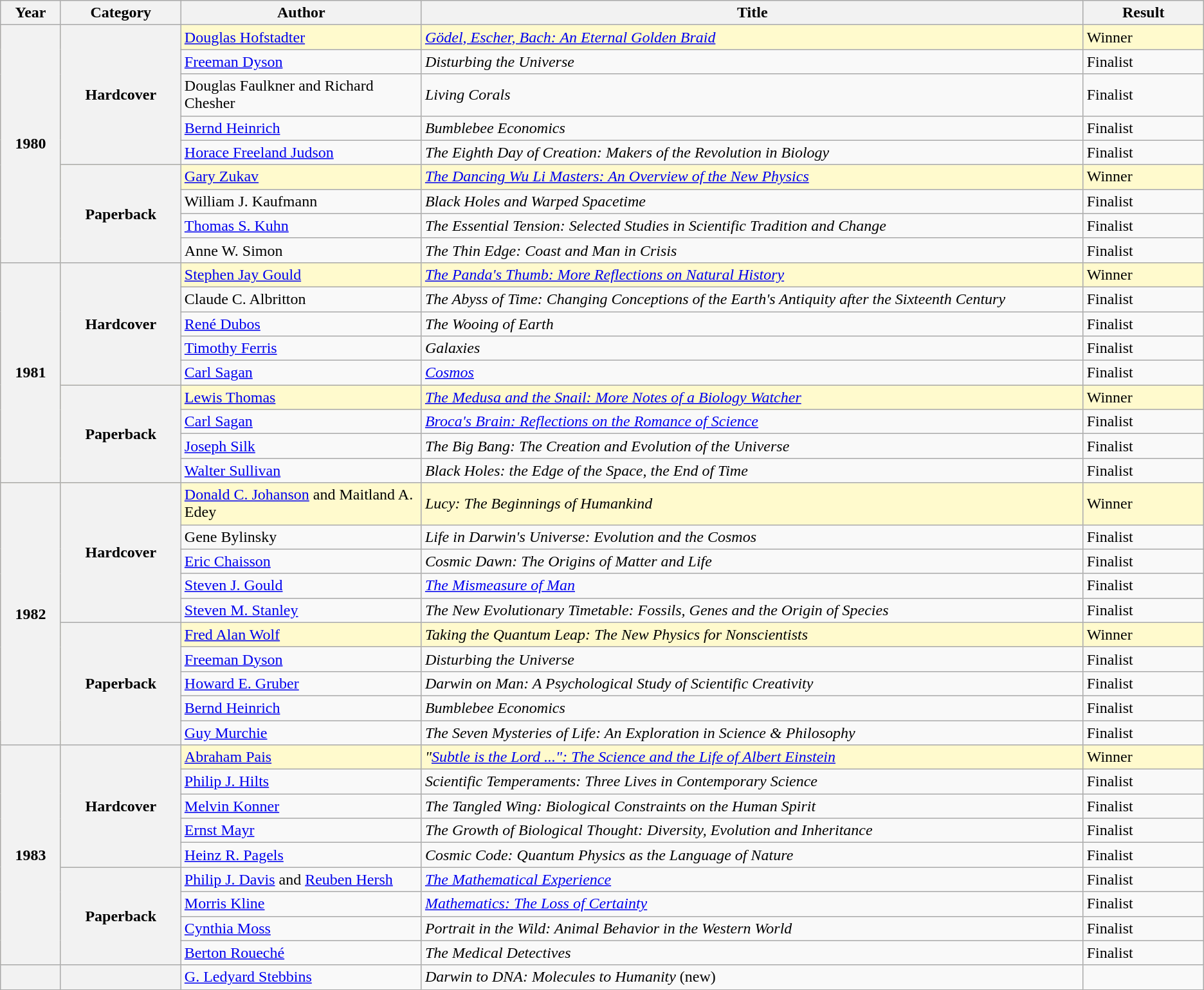<table class="wikitable">
<tr>
<th scope="col" width="5%">Year</th>
<th scope="col" width=10%">Category</th>
<th scope="col" width="20%">Author</th>
<th scope="col" width="55%">Title</th>
<th scope="col" width="10%">Result</th>
</tr>
<tr style="background:LemonChiffon;" color:black>
<th rowspan="9">1980</th>
<th rowspan="5">Hardcover</th>
<td><a href='#'>Douglas Hofstadter</a></td>
<td><em><a href='#'>Gödel, Escher, Bach: An Eternal Golden Braid</a></em></td>
<td>Winner</td>
</tr>
<tr>
<td><a href='#'>Freeman Dyson</a></td>
<td><em>Disturbing the Universe</em></td>
<td>Finalist</td>
</tr>
<tr>
<td>Douglas Faulkner and Richard Chesher</td>
<td><em>Living Corals</em></td>
<td>Finalist</td>
</tr>
<tr>
<td><a href='#'>Bernd Heinrich</a></td>
<td><em>Bumblebee Economics</em></td>
<td>Finalist</td>
</tr>
<tr>
<td><a href='#'>Horace Freeland Judson</a></td>
<td><em>The Eighth Day of Creation: Makers of the Revolution in Biology</em></td>
<td>Finalist</td>
</tr>
<tr style="background:LemonChiffon;" color:black>
<th rowspan="4">Paperback</th>
<td><a href='#'>Gary Zukav</a></td>
<td><em><a href='#'>The Dancing Wu Li Masters: An Overview of the New Physics</a></em></td>
<td>Winner</td>
</tr>
<tr>
<td>William J. Kaufmann</td>
<td><em>Black Holes and Warped Spacetime</em></td>
<td>Finalist</td>
</tr>
<tr>
<td><a href='#'>Thomas S. Kuhn</a></td>
<td><em>The Essential Tension: Selected Studies in Scientific Tradition and Change</em></td>
<td>Finalist</td>
</tr>
<tr>
<td>Anne W. Simon</td>
<td><em>The Thin Edge: Coast and Man in Crisis</em></td>
<td>Finalist</td>
</tr>
<tr style="background:LemonChiffon;" color:black>
<th rowspan="9">1981</th>
<th rowspan="5">Hardcover</th>
<td><a href='#'>Stephen Jay Gould</a></td>
<td><em><a href='#'>The Panda's Thumb: More Reflections on Natural History</a></em></td>
<td>Winner</td>
</tr>
<tr>
<td>Claude C. Albritton</td>
<td><em>The Abyss of Time: Changing Conceptions of the Earth's Antiquity after the Sixteenth Century</em></td>
<td>Finalist</td>
</tr>
<tr>
<td><a href='#'>René Dubos</a></td>
<td><em>The Wooing of Earth</em></td>
<td>Finalist</td>
</tr>
<tr>
<td><a href='#'>Timothy Ferris</a></td>
<td><em>Galaxies</em></td>
<td>Finalist</td>
</tr>
<tr>
<td><a href='#'>Carl Sagan</a></td>
<td><em><a href='#'>Cosmos</a></em></td>
<td>Finalist</td>
</tr>
<tr style="background:LemonChiffon;" color:black>
<th rowspan="4">Paperback</th>
<td><a href='#'>Lewis Thomas</a></td>
<td><em><a href='#'>The Medusa and the Snail: More Notes of a Biology Watcher</a></em></td>
<td>Winner</td>
</tr>
<tr>
<td><a href='#'>Carl Sagan</a></td>
<td><em><a href='#'>Broca's Brain: Reflections on the Romance of Science</a></em></td>
<td>Finalist</td>
</tr>
<tr>
<td><a href='#'>Joseph Silk</a></td>
<td><em>The Big Bang: The Creation and Evolution of the Universe</em></td>
<td>Finalist</td>
</tr>
<tr>
<td><a href='#'>Walter Sullivan</a></td>
<td><em>Black Holes: the Edge of the Space, the End of Time</em></td>
<td>Finalist</td>
</tr>
<tr style="background:LemonChiffon;" color:black>
<th rowspan="10">1982</th>
<th rowspan="5">Hardcover</th>
<td><a href='#'>Donald C. Johanson</a> and Maitland A. Edey</td>
<td><em>Lucy: The Beginnings of Humankind</em></td>
<td>Winner</td>
</tr>
<tr>
<td>Gene Bylinsky</td>
<td><em>Life in Darwin's Universe: Evolution and the Cosmos</em></td>
<td>Finalist</td>
</tr>
<tr>
<td><a href='#'>Eric Chaisson</a></td>
<td><em>Cosmic Dawn: The Origins of Matter and Life</em></td>
<td>Finalist</td>
</tr>
<tr>
<td><a href='#'>Steven J. Gould</a></td>
<td><em><a href='#'>The Mismeasure of Man</a></em></td>
<td>Finalist</td>
</tr>
<tr>
<td><a href='#'>Steven M. Stanley</a></td>
<td><em>The New Evolutionary Timetable: Fossils, Genes and the Origin of Species</em></td>
<td>Finalist</td>
</tr>
<tr style="background:LemonChiffon;" color:black>
<th rowspan="5">Paperback</th>
<td><a href='#'>Fred Alan Wolf</a></td>
<td><em>Taking the Quantum Leap: The New Physics for Nonscientists</em></td>
<td>Winner</td>
</tr>
<tr>
<td><a href='#'>Freeman Dyson</a></td>
<td><em>Disturbing the Universe</em></td>
<td>Finalist</td>
</tr>
<tr>
<td><a href='#'>Howard E. Gruber</a></td>
<td><em>Darwin on Man: A Psychological Study of Scientific Creativity</em></td>
<td>Finalist</td>
</tr>
<tr>
<td><a href='#'>Bernd Heinrich</a></td>
<td><em>Bumblebee Economics</em></td>
<td>Finalist</td>
</tr>
<tr>
<td><a href='#'>Guy Murchie</a></td>
<td><em>The Seven Mysteries of Life: An Exploration in Science & Philosophy</em></td>
<td>Finalist</td>
</tr>
<tr style="background:LemonChiffon;" color:black>
<th rowspan="9">1983</th>
<th rowspan="5">Hardcover</th>
<td><a href='#'>Abraham Pais</a></td>
<td><em>"<a href='#'>Subtle is the Lord ...": The Science and the Life of Albert Einstein</a></em></td>
<td>Winner</td>
</tr>
<tr>
<td><a href='#'>Philip J. Hilts</a></td>
<td><em>Scientific Temperaments: Three Lives in Contemporary Science</em></td>
<td>Finalist</td>
</tr>
<tr>
<td><a href='#'>Melvin Konner</a></td>
<td><em>The Tangled Wing: Biological Constraints on the Human Spirit</em></td>
<td>Finalist</td>
</tr>
<tr>
<td><a href='#'>Ernst Mayr</a></td>
<td><em>The Growth of Biological Thought: Diversity, Evolution and Inheritance</em></td>
<td>Finalist</td>
</tr>
<tr>
<td><a href='#'>Heinz R. Pagels</a></td>
<td><em>Cosmic Code: Quantum Physics as the Language of Nature</em></td>
<td>Finalist</td>
</tr>
<tr>
<th rowspan="4">Paperback</th>
<td><a href='#'>Philip J. Davis</a> and <a href='#'>Reuben Hersh</a></td>
<td><em><a href='#'>The Mathematical Experience</a></em></td>
<td>Finalist</td>
</tr>
<tr>
<td><a href='#'>Morris Kline</a></td>
<td><em><a href='#'>Mathematics: The Loss of Certainty</a></em></td>
<td>Finalist</td>
</tr>
<tr>
<td><a href='#'>Cynthia Moss</a></td>
<td><em>Portrait in the Wild: Animal Behavior in the Western World</em></td>
<td>Finalist</td>
</tr>
<tr>
<td><a href='#'>Berton Roueché</a></td>
<td><em>The Medical Detectives</em></td>
<td>Finalist</td>
</tr>
<tr>
<th></th>
<th></th>
<td><a href='#'>G. Ledyard Stebbins</a></td>
<td><em>Darwin to DNA: Molecules to Humanity</em> (new)</td>
<td></td>
</tr>
</table>
